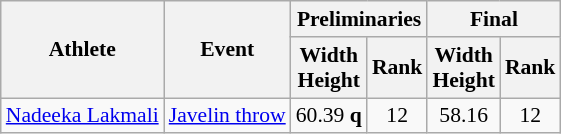<table class=wikitable style="font-size:90%;">
<tr>
<th rowspan="2">Athlete</th>
<th rowspan="2">Event</th>
<th colspan="2">Preliminaries</th>
<th colspan="2">Final</th>
</tr>
<tr>
<th>Width<br>Height</th>
<th>Rank</th>
<th>Width<br>Height</th>
<th>Rank</th>
</tr>
<tr style="border-top: single;">
<td><a href='#'>Nadeeka Lakmali</a></td>
<td><a href='#'>Javelin throw</a></td>
<td align=center>60.39 <strong>q</strong></td>
<td align=center>12</td>
<td align=center>58.16</td>
<td align=center>12</td>
</tr>
</table>
